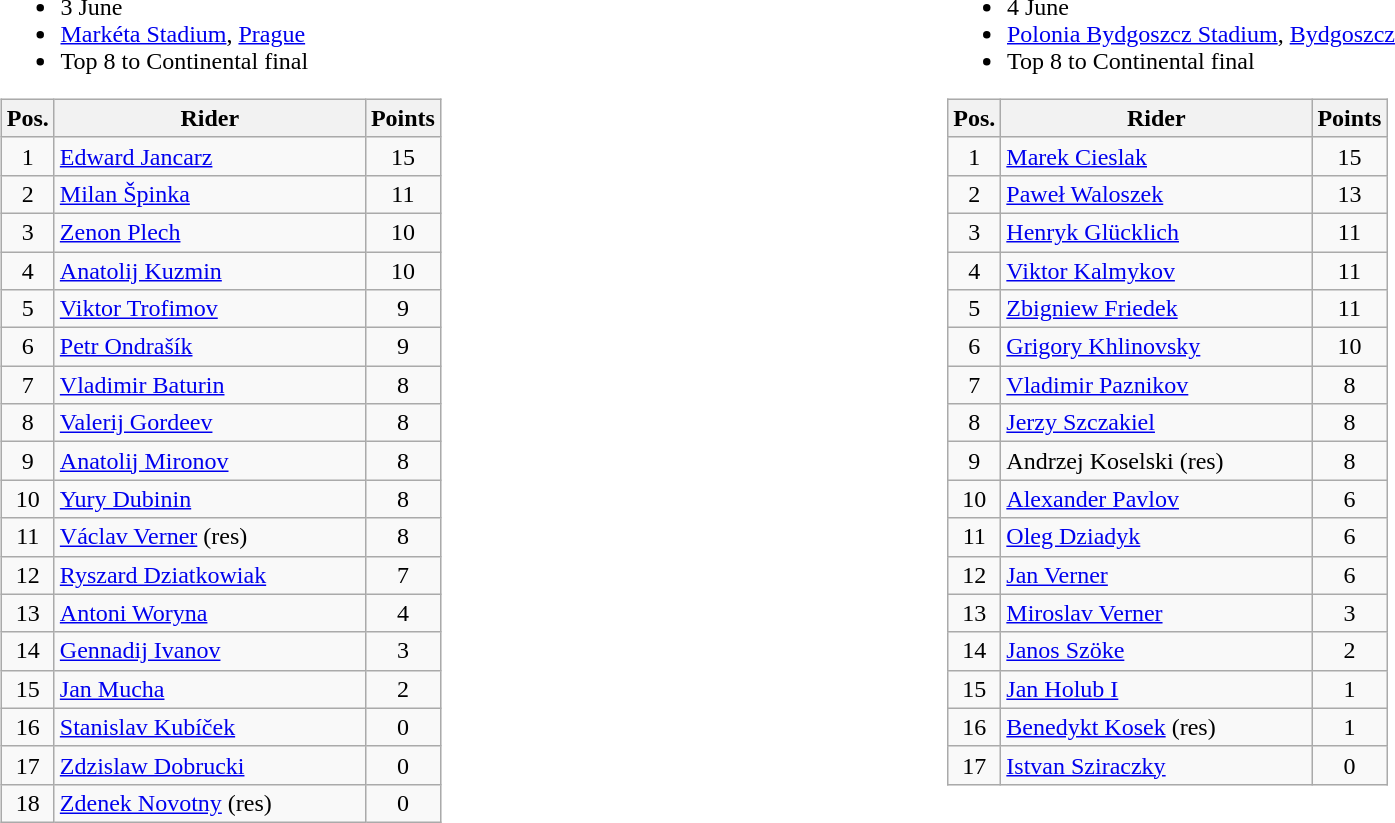<table width=100%>
<tr>
<td width=50% valign=top><br><ul><li>3 June</li><li> <a href='#'>Markéta Stadium</a>, <a href='#'>Prague</a></li><li>Top 8 to Continental final</li></ul><table class="wikitable" style="text-align:center;">
<tr>
<th width=25px>Pos.</th>
<th width=200px>Rider</th>
<th width=40px>Points</th>
</tr>
<tr>
<td>1</td>
<td align=left> <a href='#'>Edward Jancarz</a></td>
<td>15</td>
</tr>
<tr>
<td>2</td>
<td align=left> <a href='#'>Milan Špinka</a></td>
<td>11</td>
</tr>
<tr>
<td>3</td>
<td align=left> <a href='#'>Zenon Plech</a></td>
<td>10</td>
</tr>
<tr>
<td>4</td>
<td align=left> <a href='#'>Anatolij Kuzmin</a></td>
<td>10</td>
</tr>
<tr>
<td>5</td>
<td align=left> <a href='#'>Viktor Trofimov</a></td>
<td>9</td>
</tr>
<tr>
<td>6</td>
<td align=left> <a href='#'>Petr Ondrašík</a></td>
<td>9</td>
</tr>
<tr>
<td>7</td>
<td align=left> <a href='#'>Vladimir Baturin</a></td>
<td>8</td>
</tr>
<tr>
<td>8</td>
<td align=left> <a href='#'>Valerij Gordeev</a></td>
<td>8</td>
</tr>
<tr>
<td>9</td>
<td align=left> <a href='#'>Anatolij Mironov</a></td>
<td>8</td>
</tr>
<tr>
<td>10</td>
<td align=left> <a href='#'>Yury Dubinin</a></td>
<td>8</td>
</tr>
<tr>
<td>11</td>
<td align=left> <a href='#'>Václav Verner</a> (res)</td>
<td>8</td>
</tr>
<tr>
<td>12</td>
<td align=left> <a href='#'>Ryszard Dziatkowiak</a></td>
<td>7</td>
</tr>
<tr>
<td>13</td>
<td align=left> <a href='#'>Antoni Woryna</a></td>
<td>4</td>
</tr>
<tr>
<td>14</td>
<td align=left> <a href='#'>Gennadij Ivanov</a></td>
<td>3</td>
</tr>
<tr>
<td>15</td>
<td align=left> <a href='#'>Jan Mucha</a></td>
<td>2</td>
</tr>
<tr>
<td>16</td>
<td align=left> <a href='#'>Stanislav Kubíček</a></td>
<td>0</td>
</tr>
<tr>
<td>17</td>
<td align=left> <a href='#'>Zdzislaw Dobrucki</a></td>
<td>0</td>
</tr>
<tr>
<td>18</td>
<td align=left> <a href='#'>Zdenek Novotny</a> (res)</td>
<td>0</td>
</tr>
</table>
</td>
<td width=50% valign=top><br><ul><li>4  June</li><li> <a href='#'>Polonia Bydgoszcz Stadium</a>, <a href='#'>Bydgoszcz</a></li><li>Top 8 to Continental final</li></ul><table class="wikitable" style="text-align:center;">
<tr>
<th width=25px>Pos.</th>
<th width=200px>Rider</th>
<th width=40px>Points</th>
</tr>
<tr>
<td>1</td>
<td align=left> <a href='#'>Marek Cieslak</a></td>
<td>15</td>
</tr>
<tr>
<td>2</td>
<td align=left> <a href='#'>Paweł Waloszek</a></td>
<td>13</td>
</tr>
<tr>
<td>3</td>
<td align=left> <a href='#'>Henryk Glücklich</a></td>
<td>11</td>
</tr>
<tr>
<td>4</td>
<td align=left> <a href='#'>Viktor Kalmykov</a></td>
<td>11</td>
</tr>
<tr>
<td>5</td>
<td align=left> <a href='#'>Zbigniew Friedek</a></td>
<td>11</td>
</tr>
<tr>
<td>6</td>
<td align=left> <a href='#'>Grigory Khlinovsky</a></td>
<td>10</td>
</tr>
<tr>
<td>7</td>
<td align=left> <a href='#'>Vladimir Paznikov</a></td>
<td>8</td>
</tr>
<tr>
<td>8</td>
<td align=left> <a href='#'>Jerzy Szczakiel</a></td>
<td>8</td>
</tr>
<tr>
<td>9</td>
<td align=left> Andrzej Koselski (res)</td>
<td>8</td>
</tr>
<tr>
<td>10</td>
<td align=left> <a href='#'>Alexander Pavlov</a></td>
<td>6</td>
</tr>
<tr>
<td>11</td>
<td align=left> <a href='#'>Oleg Dziadyk</a></td>
<td>6</td>
</tr>
<tr>
<td>12</td>
<td align=left> <a href='#'>Jan Verner</a></td>
<td>6</td>
</tr>
<tr>
<td>13</td>
<td align=left> <a href='#'>Miroslav Verner</a></td>
<td>3</td>
</tr>
<tr>
<td>14</td>
<td align=left> <a href='#'>Janos Szöke</a></td>
<td>2</td>
</tr>
<tr>
<td>15</td>
<td align=left> <a href='#'>Jan Holub I</a></td>
<td>1</td>
</tr>
<tr>
<td>16</td>
<td align=left> <a href='#'>Benedykt Kosek</a> (res)</td>
<td>1</td>
</tr>
<tr>
<td>17</td>
<td align=left> <a href='#'>Istvan Sziraczky</a></td>
<td>0</td>
</tr>
</table>
</td>
</tr>
</table>
